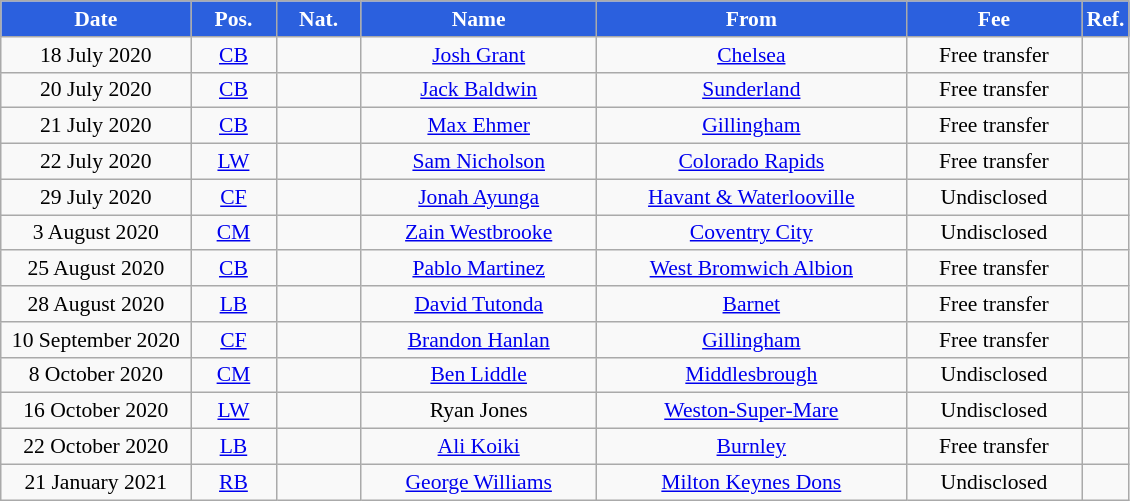<table class="wikitable"  style="text-align:center; font-size:90%; ">
<tr>
<th style="background:#2B60DE; color:#fff; width:120px;">Date</th>
<th style="background:#2B60DE; color:#fff; width:50px;">Pos.</th>
<th style="background:#2B60DE; color:#fff; width:50px;">Nat.</th>
<th style="background:#2B60DE; color:#fff; width:150px;">Name</th>
<th style="background:#2B60DE; color:#fff; width:200px;">From</th>
<th style="background:#2B60DE; color:#fff; width:110px;">Fee</th>
<th style="background:#2B60DE; color:#fff; width:25px;">Ref.</th>
</tr>
<tr>
<td>18 July 2020</td>
<td><a href='#'>CB</a></td>
<td></td>
<td><a href='#'>Josh Grant</a></td>
<td> <a href='#'>Chelsea</a></td>
<td>Free transfer</td>
<td></td>
</tr>
<tr>
<td>20 July 2020</td>
<td><a href='#'>CB</a></td>
<td></td>
<td><a href='#'>Jack Baldwin</a></td>
<td> <a href='#'>Sunderland</a></td>
<td>Free transfer</td>
<td></td>
</tr>
<tr>
<td>21 July 2020</td>
<td><a href='#'>CB</a></td>
<td></td>
<td><a href='#'>Max Ehmer</a></td>
<td> <a href='#'>Gillingham</a></td>
<td>Free transfer</td>
<td></td>
</tr>
<tr>
<td>22 July 2020</td>
<td><a href='#'>LW</a></td>
<td></td>
<td><a href='#'>Sam Nicholson</a></td>
<td> <a href='#'>Colorado Rapids</a></td>
<td>Free transfer</td>
<td></td>
</tr>
<tr>
<td>29 July 2020</td>
<td><a href='#'>CF</a></td>
<td></td>
<td><a href='#'>Jonah Ayunga</a></td>
<td> <a href='#'>Havant & Waterlooville</a></td>
<td>Undisclosed</td>
<td></td>
</tr>
<tr>
<td>3 August 2020</td>
<td><a href='#'>CM</a></td>
<td></td>
<td><a href='#'>Zain Westbrooke</a></td>
<td> <a href='#'>Coventry City</a></td>
<td>Undisclosed</td>
<td></td>
</tr>
<tr>
<td>25 August 2020</td>
<td><a href='#'>CB</a></td>
<td></td>
<td><a href='#'>Pablo Martinez</a></td>
<td> <a href='#'>West Bromwich Albion</a></td>
<td>Free transfer</td>
<td></td>
</tr>
<tr>
<td>28 August 2020</td>
<td><a href='#'>LB</a></td>
<td></td>
<td><a href='#'>David Tutonda</a></td>
<td> <a href='#'>Barnet</a></td>
<td>Free transfer</td>
<td></td>
</tr>
<tr>
<td>10 September 2020</td>
<td><a href='#'>CF</a></td>
<td></td>
<td><a href='#'>Brandon Hanlan</a></td>
<td> <a href='#'>Gillingham</a></td>
<td>Free transfer</td>
<td></td>
</tr>
<tr>
<td>8 October 2020</td>
<td><a href='#'>CM</a></td>
<td></td>
<td><a href='#'>Ben Liddle</a></td>
<td> <a href='#'>Middlesbrough</a></td>
<td>Undisclosed</td>
<td></td>
</tr>
<tr>
<td>16 October 2020</td>
<td><a href='#'>LW</a></td>
<td></td>
<td>Ryan Jones</td>
<td> <a href='#'>Weston-Super-Mare</a></td>
<td>Undisclosed</td>
<td></td>
</tr>
<tr>
<td>22 October 2020</td>
<td><a href='#'>LB</a></td>
<td></td>
<td><a href='#'>Ali Koiki</a></td>
<td> <a href='#'>Burnley</a></td>
<td>Free transfer</td>
<td></td>
</tr>
<tr>
<td>21 January 2021</td>
<td><a href='#'>RB</a></td>
<td></td>
<td><a href='#'>George Williams</a></td>
<td> <a href='#'>Milton Keynes Dons</a></td>
<td>Undisclosed</td>
<td></td>
</tr>
</table>
